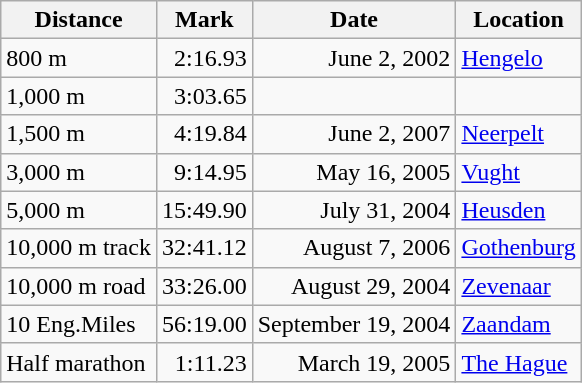<table class="wikitable" |]>
<tr>
<th>Distance</th>
<th>Mark</th>
<th>Date</th>
<th>Location</th>
</tr>
<tr>
<td>800 m</td>
<td align=right>2:16.93</td>
<td align=right>June 2, 2002</td>
<td><a href='#'>Hengelo</a></td>
</tr>
<tr>
<td>1,000 m</td>
<td align=right>3:03.65</td>
<td align=right></td>
<td></td>
</tr>
<tr>
<td>1,500 m</td>
<td align=right>4:19.84</td>
<td align=right>June 2, 2007</td>
<td><a href='#'>Neerpelt</a></td>
</tr>
<tr>
<td>3,000 m</td>
<td align=right>9:14.95</td>
<td align=right>May 16, 2005</td>
<td><a href='#'>Vught</a></td>
</tr>
<tr>
<td>5,000 m</td>
<td align=right>15:49.90</td>
<td align=right>July 31, 2004</td>
<td><a href='#'>Heusden</a></td>
</tr>
<tr>
<td>10,000 m track</td>
<td align=right>32:41.12</td>
<td align=right>August 7, 2006</td>
<td><a href='#'>Gothenburg</a></td>
</tr>
<tr>
<td>10,000 m road</td>
<td align=right>33:26.00</td>
<td align=right>August 29, 2004</td>
<td><a href='#'>Zevenaar</a></td>
</tr>
<tr>
<td>10 Eng.Miles</td>
<td align=right>56:19.00</td>
<td align=right>September 19, 2004</td>
<td><a href='#'>Zaandam</a></td>
</tr>
<tr>
<td>Half marathon</td>
<td align=right>1:11.23</td>
<td align=right>March 19, 2005</td>
<td><a href='#'>The Hague</a></td>
</tr>
</table>
